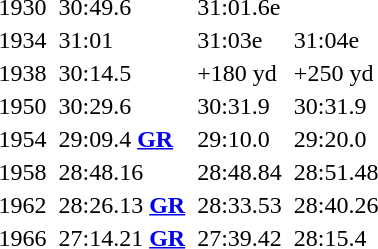<table>
<tr>
<td>1930</td>
<td></td>
<td>30:49.6</td>
<td></td>
<td>31:01.6e</td>
<td></td>
<td></td>
</tr>
<tr>
<td>1934</td>
<td></td>
<td>31:01</td>
<td></td>
<td>31:03e</td>
<td></td>
<td>31:04e</td>
</tr>
<tr>
<td>1938</td>
<td></td>
<td>30:14.5</td>
<td></td>
<td>+180 yd</td>
<td></td>
<td>+250 yd</td>
</tr>
<tr>
<td>1950</td>
<td></td>
<td>30:29.6</td>
<td></td>
<td>30:31.9</td>
<td></td>
<td>30:31.9</td>
</tr>
<tr>
<td>1954</td>
<td></td>
<td>29:09.4 <strong><a href='#'>GR</a></strong></td>
<td></td>
<td>29:10.0</td>
<td></td>
<td>29:20.0</td>
</tr>
<tr>
<td>1958</td>
<td></td>
<td>28:48.16</td>
<td></td>
<td>28:48.84</td>
<td></td>
<td>28:51.48</td>
</tr>
<tr>
<td>1962</td>
<td></td>
<td>28:26.13 <strong><a href='#'>GR</a></strong></td>
<td></td>
<td>28:33.53</td>
<td></td>
<td>28:40.26</td>
</tr>
<tr>
<td>1966</td>
<td></td>
<td>27:14.21 <strong><a href='#'>GR</a></strong></td>
<td></td>
<td>27:39.42</td>
<td></td>
<td>28:15.4</td>
</tr>
</table>
